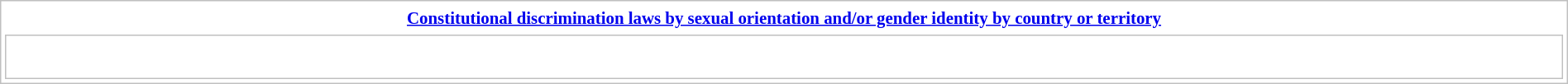<table class="collapsible collapsed" style=" text-align: left; border: 1px solid silver; margin: 0.2em auto auto; width:100%; clear: both; padding: 1px;">
<tr>
<th style=" font-size:87%; padding:0.2em 0.3em; text-align: center; "><span><a href='#'>Constitutional discrimination laws by sexual orientation and/or gender identity by country or territory</a></span></th>
</tr>
<tr>
<td style="border: solid 1px silver; padding: 8px; "><br><div></div></td>
</tr>
</table>
